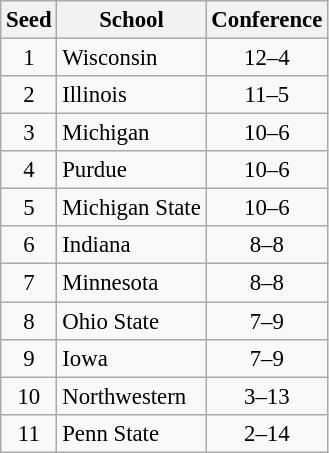<table class="wikitable" style="font-size: 95%; text-align:center;">
<tr>
<th>Seed</th>
<th>School</th>
<th>Conference</th>
</tr>
<tr>
<td>1</td>
<td align=left>Wisconsin</td>
<td>12–4</td>
</tr>
<tr>
<td>2</td>
<td align=left>Illinois</td>
<td>11–5</td>
</tr>
<tr>
<td>3</td>
<td align=left>Michigan</td>
<td>10–6</td>
</tr>
<tr>
<td>4</td>
<td align=left>Purdue</td>
<td>10–6</td>
</tr>
<tr>
<td>5</td>
<td align=left>Michigan State</td>
<td>10–6</td>
</tr>
<tr>
<td>6</td>
<td align=left>Indiana</td>
<td>8–8</td>
</tr>
<tr>
<td>7</td>
<td align=left>Minnesota</td>
<td>8–8</td>
</tr>
<tr>
<td>8</td>
<td align=left>Ohio State</td>
<td>7–9</td>
</tr>
<tr>
<td>9</td>
<td align=left>Iowa</td>
<td>7–9</td>
</tr>
<tr>
<td>10</td>
<td align=left>Northwestern</td>
<td>3–13</td>
</tr>
<tr>
<td>11</td>
<td align=left>Penn State</td>
<td>2–14</td>
</tr>
</table>
